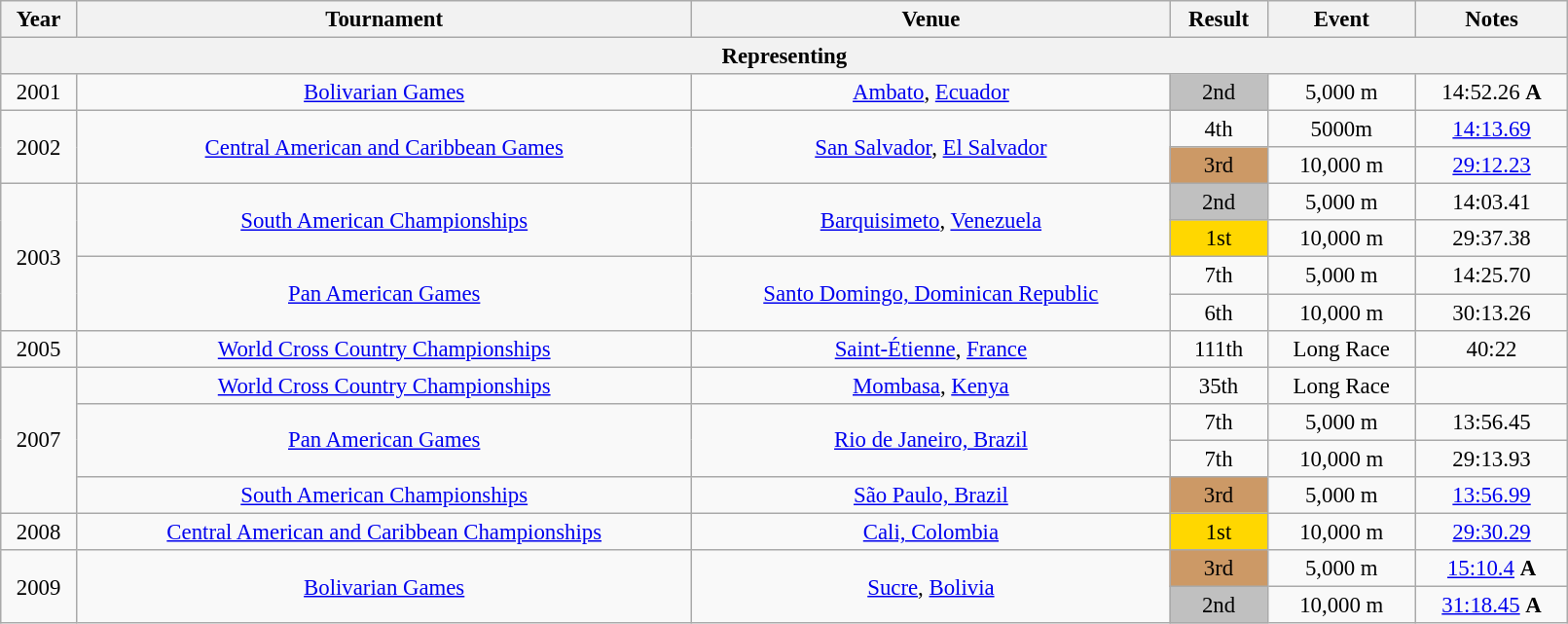<table class="wikitable" style=" text-align:center; font-size:95%;" width="85%">
<tr>
<th>Year</th>
<th>Tournament</th>
<th>Venue</th>
<th>Result</th>
<th>Event</th>
<th>Notes</th>
</tr>
<tr>
<th colspan="6">Representing </th>
</tr>
<tr>
<td>2001</td>
<td><a href='#'>Bolivarian Games</a></td>
<td><a href='#'>Ambato</a>, <a href='#'>Ecuador</a></td>
<td bgcolor=silver>2nd</td>
<td>5,000 m</td>
<td>14:52.26 <strong>A</strong></td>
</tr>
<tr>
<td rowspan=2>2002</td>
<td rowspan=2><a href='#'>Central American and Caribbean Games</a></td>
<td rowspan=2><a href='#'>San Salvador</a>, <a href='#'>El Salvador</a></td>
<td>4th</td>
<td>5000m</td>
<td><a href='#'>14:13.69</a></td>
</tr>
<tr>
<td bgcolor="cc9966">3rd</td>
<td>10,000 m</td>
<td><a href='#'>29:12.23</a></td>
</tr>
<tr>
<td rowspan=4>2003</td>
<td rowspan=2><a href='#'>South American Championships</a></td>
<td rowspan=2><a href='#'>Barquisimeto</a>, <a href='#'>Venezuela</a></td>
<td bgcolor="silver">2nd</td>
<td>5,000 m</td>
<td>14:03.41</td>
</tr>
<tr>
<td bgcolor="gold">1st</td>
<td>10,000 m</td>
<td>29:37.38</td>
</tr>
<tr>
<td rowspan=2><a href='#'>Pan American Games</a></td>
<td rowspan=2><a href='#'>Santo Domingo, Dominican Republic</a></td>
<td>7th</td>
<td>5,000 m</td>
<td>14:25.70</td>
</tr>
<tr>
<td>6th</td>
<td>10,000 m</td>
<td>30:13.26</td>
</tr>
<tr>
<td>2005</td>
<td><a href='#'>World Cross Country Championships</a></td>
<td><a href='#'>Saint-Étienne</a>, <a href='#'>France</a></td>
<td>111th</td>
<td>Long Race</td>
<td>40:22</td>
</tr>
<tr>
<td rowspan=4>2007</td>
<td><a href='#'>World Cross Country Championships</a></td>
<td><a href='#'>Mombasa</a>, <a href='#'>Kenya</a></td>
<td>35th</td>
<td>Long Race</td>
<td></td>
</tr>
<tr>
<td rowspan=2><a href='#'>Pan American Games</a></td>
<td rowspan=2><a href='#'>Rio de Janeiro, Brazil</a></td>
<td>7th</td>
<td>5,000 m</td>
<td>13:56.45</td>
</tr>
<tr>
<td>7th</td>
<td>10,000 m</td>
<td>29:13.93</td>
</tr>
<tr>
<td><a href='#'>South American Championships</a></td>
<td><a href='#'>São Paulo, Brazil</a></td>
<td bgcolor="cc9966">3rd</td>
<td>5,000 m</td>
<td><a href='#'>13:56.99</a></td>
</tr>
<tr>
<td>2008</td>
<td><a href='#'>Central American and Caribbean Championships</a></td>
<td><a href='#'>Cali, Colombia</a></td>
<td bgcolor="gold">1st</td>
<td>10,000 m</td>
<td><a href='#'>29:30.29</a></td>
</tr>
<tr>
<td rowspan=2>2009</td>
<td rowspan=2><a href='#'>Bolivarian Games</a></td>
<td rowspan=2><a href='#'>Sucre</a>, <a href='#'>Bolivia</a></td>
<td bgcolor=cc9966>3rd</td>
<td>5,000 m</td>
<td><a href='#'>15:10.4</a> <strong>A</strong></td>
</tr>
<tr>
<td bgcolor=silver>2nd</td>
<td>10,000 m</td>
<td><a href='#'>31:18.45</a> <strong>A</strong></td>
</tr>
</table>
